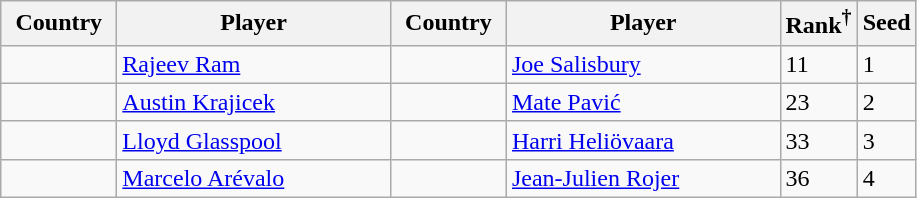<table class="sortable wikitable nowrap">
<tr>
<th width="70">Country</th>
<th width="175">Player</th>
<th width="70">Country</th>
<th width="175">Player</th>
<th>Rank<sup>†</sup></th>
<th>Seed</th>
</tr>
<tr>
<td></td>
<td><a href='#'>Rajeev Ram</a></td>
<td></td>
<td><a href='#'>Joe Salisbury</a></td>
<td>11</td>
<td>1</td>
</tr>
<tr>
<td></td>
<td><a href='#'>Austin Krajicek</a></td>
<td></td>
<td><a href='#'>Mate Pavić</a></td>
<td>23</td>
<td>2</td>
</tr>
<tr>
<td></td>
<td><a href='#'>Lloyd Glasspool</a></td>
<td></td>
<td><a href='#'>Harri Heliövaara</a></td>
<td>33</td>
<td>3</td>
</tr>
<tr>
<td></td>
<td><a href='#'>Marcelo Arévalo</a></td>
<td></td>
<td><a href='#'>Jean-Julien Rojer</a></td>
<td>36</td>
<td>4</td>
</tr>
</table>
